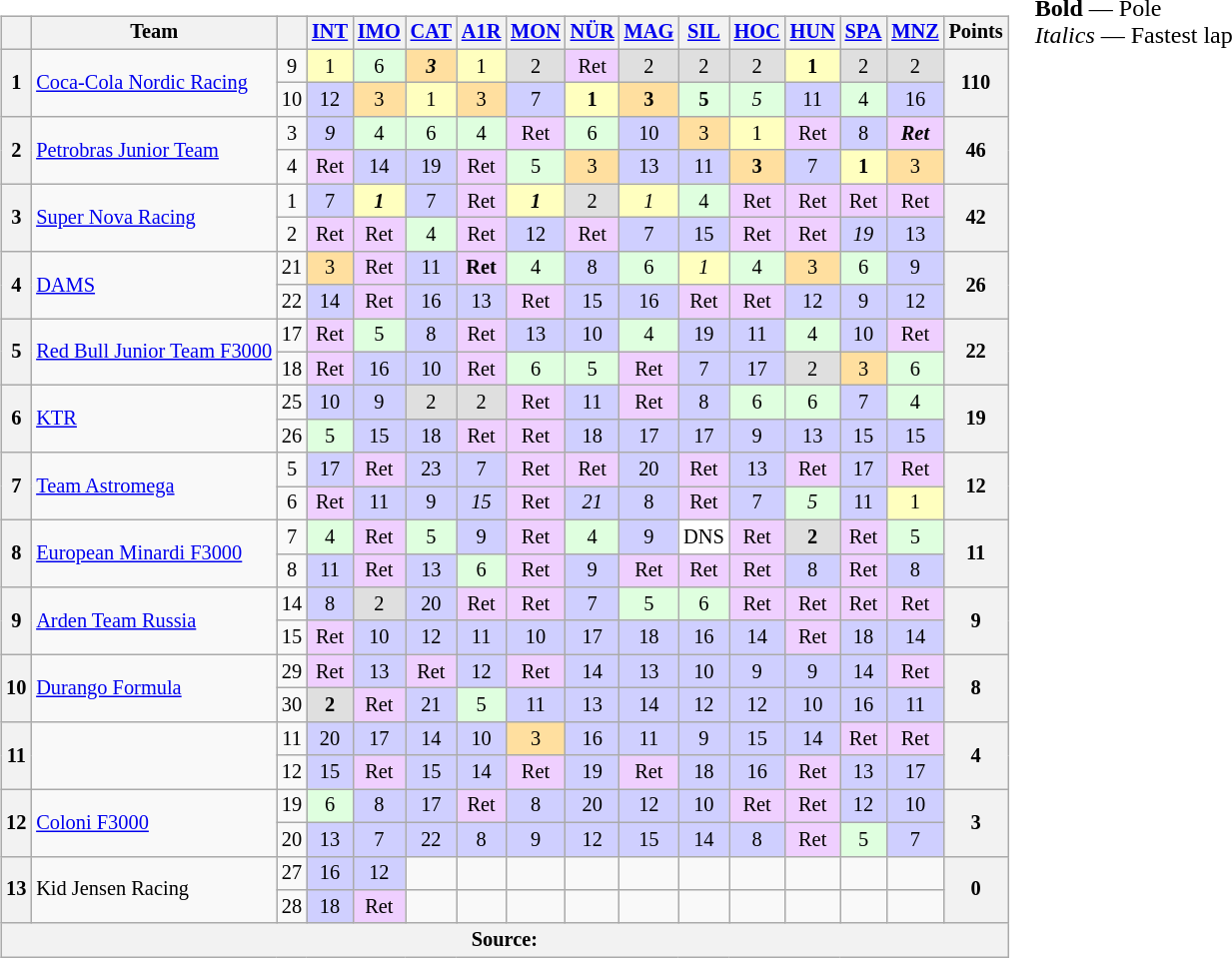<table>
<tr valign="top">
<td><br><table class="wikitable" style="font-size: 85%; text-align:center;">
<tr valign="top">
<th valign="middle"></th>
<th valign="middle">Team</th>
<th valign="middle"></th>
<th scope="col"><a href='#'>INT</a><br></th>
<th scope="col"><a href='#'>IMO</a><br></th>
<th scope="col"><a href='#'>CAT</a><br></th>
<th scope="col"><a href='#'>A1R</a><br></th>
<th scope="col"><a href='#'>MON</a><br></th>
<th scope="col"><a href='#'>NÜR</a><br></th>
<th scope="col"><a href='#'>MAG</a><br></th>
<th scope="col"><a href='#'>SIL</a><br></th>
<th scope="col"><a href='#'>HOC</a><br></th>
<th scope="col"><a href='#'>HUN</a><br></th>
<th scope="col"><a href='#'>SPA</a><br></th>
<th scope="col"><a href='#'>MNZ</a><br></th>
<th valign=middle>Points</th>
</tr>
<tr>
<th rowspan=2 scope="row">1</th>
<td rowspan=2 style="text-align:left;"> <a href='#'>Coca-Cola Nordic Racing</a></td>
<td style="text-align:center">9</td>
<td style="background:#FFFFBF;">1</td>
<td style="background:#DFFFDF;">6</td>
<td style="background:#FFDF9F;"><strong><em>3</em></strong></td>
<td style="background:#FFFFBF;">1</td>
<td style="background:#DFDFDF;">2</td>
<td style="background:#EFCFFF;">Ret</td>
<td style="background:#DFDFDF;">2</td>
<td style="background:#DFDFDF;">2</td>
<td style="background:#DFDFDF;">2</td>
<td style="background:#FFFFBF;"><strong>1</strong></td>
<td style="background:#DFDFDF;">2</td>
<td style="background:#DFDFDF;">2</td>
<th rowspan=2 style="text-align:center">110</th>
</tr>
<tr>
<td style="text-align:center">10</td>
<td style="background:#CFCFFF;">12</td>
<td style="background:#FFDF9F;">3</td>
<td style="background:#FFFFBF;">1</td>
<td style="background:#FFDF9F;">3</td>
<td style="background:#CFCFFF;">7</td>
<td style="background:#FFFFBF;"><strong>1</strong></td>
<td style="background:#FFDF9F;"><strong>3</strong></td>
<td style="background:#DFFFDF;"><strong>5</strong></td>
<td style="background:#DFFFDF;"><em>5</em></td>
<td style="background:#CFCFFF;">11</td>
<td style="background:#DFFFDF;">4</td>
<td style="background:#CFCFFF;">16</td>
</tr>
<tr>
<th rowspan=2 scope="row">2</th>
<td rowspan=2 style="text-align:left;"> <a href='#'>Petrobras Junior Team</a></td>
<td style="text-align:center">3</td>
<td style="background:#CFCFFF;"><em>9</em></td>
<td style="background:#DFFFDF;">4</td>
<td style="background:#DFFFDF;">6</td>
<td style="background:#DFFFDF;">4</td>
<td style="background:#EFCFFF;">Ret</td>
<td style="background:#DFFFDF;">6</td>
<td style="background:#CFCFFF;">10</td>
<td style="background:#FFDF9F;">3</td>
<td style="background:#FFFFBF;">1</td>
<td style="background:#EFCFFF;">Ret</td>
<td style="background:#CFCFFF;">8</td>
<td style="background:#EFCFFF;"><strong><em>Ret</em></strong></td>
<th rowspan=2 style="text-align:center">46</th>
</tr>
<tr>
<td style="text-align:center">4</td>
<td style="background:#EFCFFF;">Ret</td>
<td style="background:#CFCFFF;">14</td>
<td style="background:#CFCFFF;">19</td>
<td style="background:#EFCFFF;">Ret</td>
<td style="background:#DFFFDF;">5</td>
<td style="background:#FFDF9F;">3</td>
<td style="background:#CFCFFF;">13</td>
<td style="background:#CFCFFF;">11</td>
<td style="background:#FFDF9F;"><strong>3</strong></td>
<td style="background:#CFCFFF;">7</td>
<td style="background:#FFFFBF;"><strong>1</strong></td>
<td style="background:#FFDF9F;">3</td>
</tr>
<tr>
<th rowspan=2 scope="row">3</th>
<td rowspan=2 style="text-align:left;"> <a href='#'>Super Nova Racing</a></td>
<td style="text-align:center">1</td>
<td style="background:#CFCFFF;">7</td>
<td style="background:#FFFFBF;"><strong><em>1</em></strong></td>
<td style="background:#CFCFFF;">7</td>
<td style="background:#EFCFFF;">Ret</td>
<td style="background:#FFFFBF;"><strong><em>1</em></strong></td>
<td style="background:#DFDFDF;">2</td>
<td style="background:#FFFFBF;"><em>1</em></td>
<td style="background:#DFFFDF;">4</td>
<td style="background:#EFCFFF;">Ret</td>
<td style="background:#EFCFFF;">Ret</td>
<td style="background:#EFCFFF;">Ret</td>
<td style="background:#EFCFFF;">Ret</td>
<th rowspan=2 style="text-align:center">42</th>
</tr>
<tr>
<td style="text-align:center">2</td>
<td style="background:#EFCFFF;">Ret</td>
<td style="background:#EFCFFF;">Ret</td>
<td style="background:#DFFFDF;">4</td>
<td style="background:#EFCFFF;">Ret</td>
<td style="background:#CFCFFF;">12</td>
<td style="background:#EFCFFF;">Ret</td>
<td style="background:#CFCFFF;">7</td>
<td style="background:#CFCFFF;">15</td>
<td style="background:#EFCFFF;">Ret</td>
<td style="background:#EFCFFF;">Ret</td>
<td style="background:#CFCFFF;"><em>19</em></td>
<td style="background:#CFCFFF;">13</td>
</tr>
<tr>
<th rowspan=2 scope="row">4</th>
<td rowspan=2 style="text-align:left;"> <a href='#'>DAMS</a></td>
<td style="text-align:center">21</td>
<td style="background:#FFDF9F;">3</td>
<td style="background:#EFCFFF;">Ret</td>
<td style="background:#CFCFFF;">11</td>
<td style="background:#EFCFFF;"><strong>Ret</strong></td>
<td style="background:#DFFFDF;">4</td>
<td style="background:#CFCFFF;">8</td>
<td style="background:#DFFFDF;">6</td>
<td style="background:#FFFFBF;"><em>1</em></td>
<td style="background:#DFFFDF;">4</td>
<td style="background:#FFDF9F;">3</td>
<td style="background:#DFFFDF;">6</td>
<td style="background:#CFCFFF;">9</td>
<th rowspan=2 style="text-align:center">26</th>
</tr>
<tr>
<td style="text-align:center">22</td>
<td style="background:#CFCFFF;">14</td>
<td style="background:#EFCFFF;">Ret</td>
<td style="background:#CFCFFF;">16</td>
<td style="background:#CFCFFF;">13</td>
<td style="background:#EFCFFF;">Ret</td>
<td style="background:#CFCFFF;">15</td>
<td style="background:#CFCFFF;">16</td>
<td style="background:#EFCFFF;">Ret</td>
<td style="background:#EFCFFF;">Ret</td>
<td style="background:#CFCFFF;">12</td>
<td style="background:#CFCFFF;">9</td>
<td style="background:#CFCFFF;">12</td>
</tr>
<tr>
<th rowspan=2 scope="row">5</th>
<td rowspan=2 style="text-align:left;" nowrap> <a href='#'>Red Bull Junior Team F3000</a></td>
<td style="text-align:center">17</td>
<td style="background:#EFCFFF;">Ret</td>
<td style="background:#DFFFDF;">5</td>
<td style="background:#CFCFFF;">8</td>
<td style="background:#EFCFFF;">Ret</td>
<td style="background:#CFCFFF;">13</td>
<td style="background:#CFCFFF;">10</td>
<td style="background:#DFFFDF;">4</td>
<td style="background:#CFCFFF;">19</td>
<td style="background:#CFCFFF;">11</td>
<td style="background:#DFFFDF;">4</td>
<td style="background:#CFCFFF;">10</td>
<td style="background:#EFCFFF;">Ret</td>
<th rowspan=2 style="text-align:center">22</th>
</tr>
<tr>
<td style="text-align:center">18</td>
<td style="background:#EFCFFF;">Ret</td>
<td style="background:#CFCFFF;">16</td>
<td style="background:#CFCFFF;">10</td>
<td style="background:#EFCFFF;">Ret</td>
<td style="background:#DFFFDF;">6</td>
<td style="background:#DFFFDF;">5</td>
<td style="background:#EFCFFF;">Ret</td>
<td style="background:#CFCFFF;">7</td>
<td style="background:#CFCFFF;">17</td>
<td style="background:#DFDFDF;">2</td>
<td style="background:#FFDF9F;">3</td>
<td style="background:#DFFFDF;">6</td>
</tr>
<tr>
<th rowspan=2 scope="row">6</th>
<td rowspan=2 style="text-align:left;"> <a href='#'>KTR</a></td>
<td style="text-align:center">25</td>
<td style="background:#CFCFFF;">10</td>
<td style="background:#CFCFFF;">9</td>
<td style="background:#DFDFDF;">2</td>
<td style="background:#DFDFDF;">2</td>
<td style="background:#EFCFFF;">Ret</td>
<td style="background:#CFCFFF;">11</td>
<td style="background:#EFCFFF;">Ret</td>
<td style="background:#CFCFFF;">8</td>
<td style="background:#DFFFDF;">6</td>
<td style="background:#DFFFDF;">6</td>
<td style="background:#CFCFFF;">7</td>
<td style="background:#DFFFDF;">4</td>
<th rowspan=2 style="text-align:center">19</th>
</tr>
<tr>
<td style="text-align:center">26</td>
<td style="background:#DFFFDF;">5</td>
<td style="background:#CFCFFF;">15</td>
<td style="background:#CFCFFF;">18</td>
<td style="background:#EFCFFF;">Ret</td>
<td style="background:#EFCFFF;">Ret</td>
<td style="background:#CFCFFF;">18</td>
<td style="background:#CFCFFF;">17</td>
<td style="background:#CFCFFF;">17</td>
<td style="background:#CFCFFF;">9</td>
<td style="background:#CFCFFF;">13</td>
<td style="background:#CFCFFF;">15</td>
<td style="background:#CFCFFF;">15</td>
</tr>
<tr>
<th rowspan=2 scope="row">7</th>
<td rowspan=2 style="text-align:left;"> <a href='#'>Team Astromega</a></td>
<td style="text-align:center">5</td>
<td style="background:#CFCFFF;">17</td>
<td style="background:#EFCFFF;">Ret</td>
<td style="background:#CFCFFF;">23</td>
<td style="background:#CFCFFF;">7</td>
<td style="background:#EFCFFF;">Ret</td>
<td style="background:#EFCFFF;">Ret</td>
<td style="background:#CFCFFF;">20</td>
<td style="background:#EFCFFF;">Ret</td>
<td style="background:#CFCFFF;">13</td>
<td style="background:#EFCFFF;">Ret</td>
<td style="background:#CFCFFF;">17</td>
<td style="background:#EFCFFF;">Ret</td>
<th rowspan=2 style="text-align:center">12</th>
</tr>
<tr>
<td style="text-align:center">6</td>
<td style="background:#EFCFFF;">Ret</td>
<td style="background:#CFCFFF;">11</td>
<td style="background:#CFCFFF;">9</td>
<td style="background:#CFCFFF;"><em>15</em></td>
<td style="background:#EFCFFF;">Ret</td>
<td style="background:#CFCFFF;"><em>21</em></td>
<td style="background:#CFCFFF;">8</td>
<td style="background:#EFCFFF;">Ret</td>
<td style="background:#CFCFFF;">7</td>
<td style="background:#DFFFDF;"><em>5</em></td>
<td style="background:#CFCFFF;">11</td>
<td style="background:#FFFFBF;">1</td>
</tr>
<tr>
<th rowspan=2 scope="row">8</th>
<td rowspan=2 style="text-align:left;"> <a href='#'>European Minardi F3000</a></td>
<td style="text-align:center">7</td>
<td style="background:#DFFFDF;">4</td>
<td style="background:#EFCFFF;">Ret</td>
<td style="background:#DFFFDF;">5</td>
<td style="background:#CFCFFF;">9</td>
<td style="background:#EFCFFF;">Ret</td>
<td style="background:#DFFFDF;">4</td>
<td style="background:#CFCFFF;">9</td>
<td style="background:#ffffff;">DNS</td>
<td style="background:#EFCFFF;">Ret</td>
<td style="background:#DFDFDF;"><strong>2</strong></td>
<td style="background:#EFCFFF;">Ret</td>
<td style="background:#DFFFDF;">5</td>
<th rowspan=2 style="text-align:center">11</th>
</tr>
<tr>
<td style="text-align:center">8</td>
<td style="background:#CFCFFF;">11</td>
<td style="background:#EFCFFF;">Ret</td>
<td style="background:#CFCFFF;">13</td>
<td style="background:#DFFFDF;">6</td>
<td style="background:#EFCFFF;">Ret</td>
<td style="background:#CFCFFF;">9</td>
<td style="background:#EFCFFF;">Ret</td>
<td style="background:#EFCFFF;">Ret</td>
<td style="background:#EFCFFF;">Ret</td>
<td style="background:#CFCFFF;">8</td>
<td style="background:#EFCFFF;">Ret</td>
<td style="background:#CFCFFF;">8</td>
</tr>
<tr>
<th rowspan=2 scope="row">9</th>
<td rowspan=2 style="text-align:left;"> <a href='#'>Arden Team Russia</a></td>
<td style="text-align:center">14</td>
<td style="background:#CFCFFF;">8</td>
<td style="background:#DFDFDF;">2</td>
<td style="background:#CFCFFF;">20</td>
<td style="background:#EFCFFF;">Ret</td>
<td style="background:#EFCFFF;">Ret</td>
<td style="background:#CFCFFF;">7</td>
<td style="background:#DFFFDF;">5</td>
<td style="background:#DFFFDF;">6</td>
<td style="background:#EFCFFF;">Ret</td>
<td style="background:#EFCFFF;">Ret</td>
<td style="background:#EFCFFF;">Ret</td>
<td style="background:#EFCFFF;">Ret</td>
<th rowspan=2 style="text-align:center">9</th>
</tr>
<tr>
<td style="text-align:center">15</td>
<td style="background:#EFCFFF;">Ret</td>
<td style="background:#CFCFFF;">10</td>
<td style="background:#CFCFFF;">12</td>
<td style="background:#CFCFFF;">11</td>
<td style="background:#CFCFFF;">10</td>
<td style="background:#CFCFFF;">17</td>
<td style="background:#CFCFFF;">18</td>
<td style="background:#CFCFFF;">16</td>
<td style="background:#CFCFFF;">14</td>
<td style="background:#EFCFFF;">Ret</td>
<td style="background:#CFCFFF;">18</td>
<td style="background:#CFCFFF;">14</td>
</tr>
<tr>
<th rowspan=2 scope="row">10</th>
<td rowspan=2 style="text-align:left;"> <a href='#'>Durango Formula</a></td>
<td style="text-align:center">29</td>
<td style="background:#EFCFFF;">Ret</td>
<td style="background:#CFCFFF;">13</td>
<td style="background:#EFCFFF;">Ret</td>
<td style="background:#CFCFFF;">12</td>
<td style="background:#EFCFFF;">Ret</td>
<td style="background:#CFCFFF;">14</td>
<td style="background:#CFCFFF;">13</td>
<td style="background:#CFCFFF;">10</td>
<td style="background:#CFCFFF;">9</td>
<td style="background:#CFCFFF;">9</td>
<td style="background:#CFCFFF;">14</td>
<td style="background:#EFCFFF;">Ret</td>
<th rowspan=2 style="text-align:center">8</th>
</tr>
<tr>
<td style="text-align:center">30</td>
<td style="background:#DFDFDF;"><strong>2</strong></td>
<td style="background:#EFCFFF;">Ret</td>
<td style="background:#CFCFFF;">21</td>
<td style="background:#DFFFDF;">5</td>
<td style="background:#CFCFFF;">11</td>
<td style="background:#CFCFFF;">13</td>
<td style="background:#CFCFFF;">14</td>
<td style="background:#CFCFFF;">12</td>
<td style="background:#CFCFFF;">12</td>
<td style="background:#CFCFFF;">10</td>
<td style="background:#CFCFFF;">16</td>
<td style="background:#CFCFFF;">11</td>
</tr>
<tr>
<th rowspan=2 scope="row">11</th>
<td rowspan=2 style="text-align:left;"> </td>
<td style="text-align:center">11</td>
<td style="background:#CFCFFF;">20</td>
<td style="background:#CFCFFF;">17</td>
<td style="background:#CFCFFF;">14</td>
<td style="background:#CFCFFF;">10</td>
<td style="background:#FFDF9F;">3</td>
<td style="background:#CFCFFF;">16</td>
<td style="background:#CFCFFF;">11</td>
<td style="background:#CFCFFF;">9</td>
<td style="background:#CFCFFF;">15</td>
<td style="background:#CFCFFF;">14</td>
<td style="background:#EFCFFF;">Ret</td>
<td style="background:#EFCFFF;">Ret</td>
<th rowspan=2 style="text-align:center">4</th>
</tr>
<tr>
<td style="text-align:center">12</td>
<td style="background:#CFCFFF;">15</td>
<td style="background:#EFCFFF;">Ret</td>
<td style="background:#CFCFFF;">15</td>
<td style="background:#CFCFFF;">14</td>
<td style="background:#EFCFFF;">Ret</td>
<td style="background:#CFCFFF;">19</td>
<td style="background:#EFCFFF;">Ret</td>
<td style="background:#CFCFFF;">18</td>
<td style="background:#CFCFFF;">16</td>
<td style="background:#EFCFFF;">Ret</td>
<td style="background:#CFCFFF;">13</td>
<td style="background:#CFCFFF;">17</td>
</tr>
<tr>
<th rowspan=2 scope="row">12</th>
<td rowspan=2 style="text-align:left;"> <a href='#'>Coloni F3000</a></td>
<td style="text-align:center">19</td>
<td style="background:#DFFFDF;">6</td>
<td style="background:#CFCFFF;">8</td>
<td style="background:#CFCFFF;">17</td>
<td style="background:#EFCFFF;">Ret</td>
<td style="background:#CFCFFF;">8</td>
<td style="background:#CFCFFF;">20</td>
<td style="background:#CFCFFF;">12</td>
<td style="background:#CFCFFF;">10</td>
<td style="background:#EFCFFF;">Ret</td>
<td style="background:#EFCFFF;">Ret</td>
<td style="background:#CFCFFF;">12</td>
<td style="background:#CFCFFF;">10</td>
<th rowspan=2 style="text-align:center">3</th>
</tr>
<tr>
<td style="text-align:center">20</td>
<td style="background:#CFCFFF;">13</td>
<td style="background:#CFCFFF;">7</td>
<td style="background:#CFCFFF;">22</td>
<td style="background:#CFCFFF;">8</td>
<td style="background:#CFCFFF;">9</td>
<td style="background:#CFCFFF;">12</td>
<td style="background:#CFCFFF;">15</td>
<td style="background:#CFCFFF;">14</td>
<td style="background:#CFCFFF;">8</td>
<td style="background:#EFCFFF;">Ret</td>
<td style="background:#DFFFDF;">5</td>
<td style="background:#CFCFFF;">7</td>
</tr>
<tr>
<th rowspan=2 scope="row">13</th>
<td rowspan=2 style="text-align:left;"> Kid Jensen Racing</td>
<td style="text-align:center">27</td>
<td style="background:#CFCFFF;">16</td>
<td style="background:#CFCFFF;">12</td>
<td></td>
<td></td>
<td></td>
<td></td>
<td></td>
<td></td>
<td></td>
<td></td>
<td></td>
<td></td>
<th rowspan=2 style="text-align:center">0</th>
</tr>
<tr>
<td style="text-align:center">28</td>
<td style="background:#CFCFFF;">18</td>
<td style="background:#EFCFFF;">Ret</td>
<td></td>
<td></td>
<td></td>
<td></td>
<td></td>
<td></td>
<td></td>
<td></td>
<td></td>
<td></td>
</tr>
<tr>
<th colspan=16>Source:</th>
</tr>
</table>
</td>
<td valign="top"><br>
<span><strong>Bold</strong> — Pole<br><em>Italics</em> — Fastest lap</span></td>
</tr>
</table>
